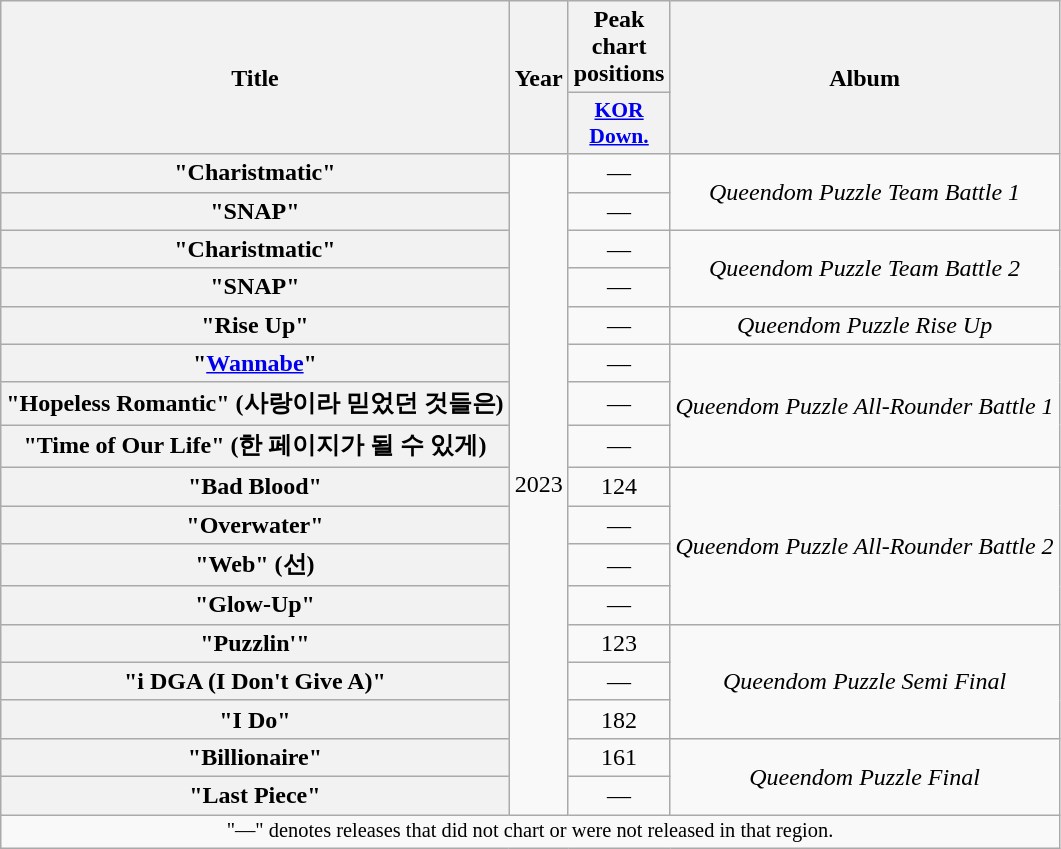<table class="wikitable plainrowheaders" style="text-align:center">
<tr>
<th scope="col" rowspan="2">Title</th>
<th scope="col" rowspan="2">Year</th>
<th scope="col">Peak chart positions</th>
<th scope="col" rowspan="2">Album</th>
</tr>
<tr>
<th scope="col" style="width:2.5em;font-size:90%"><a href='#'>KOR Down.</a><br></th>
</tr>
<tr>
<th scope="row">"Charistmatic"</th>
<td rowspan="17">2023</td>
<td>—</td>
<td rowspan="2"><em>Queendom Puzzle Team Battle 1</em></td>
</tr>
<tr>
<th scope="row">"SNAP"</th>
<td>—</td>
</tr>
<tr>
<th scope="row">"Charistmatic"</th>
<td>—</td>
<td rowspan="2"><em>Queendom Puzzle Team Battle 2</em></td>
</tr>
<tr>
<th scope="row">"SNAP"</th>
<td>—</td>
</tr>
<tr>
<th scope="row">"Rise Up"</th>
<td>—</td>
<td><em>Queendom Puzzle Rise Up</em></td>
</tr>
<tr>
<th scope="row">"<a href='#'>Wannabe</a>"</th>
<td>—</td>
<td rowspan="3"><em>Queendom Puzzle All-Rounder Battle 1</em></td>
</tr>
<tr>
<th scope="row">"Hopeless Romantic" (사랑이라 믿었던 것들은)</th>
<td>—</td>
</tr>
<tr>
<th scope="row">"Time of Our Life" (한 페이지가 될 수 있게)</th>
<td>—</td>
</tr>
<tr>
<th scope="row">"Bad Blood"</th>
<td>124</td>
<td rowspan="4"><em>Queendom Puzzle All-Rounder Battle 2</em></td>
</tr>
<tr>
<th scope="row">"Overwater"</th>
<td>—</td>
</tr>
<tr>
<th scope="row">"Web" (선)</th>
<td>—</td>
</tr>
<tr>
<th scope="row">"Glow-Up"</th>
<td>—</td>
</tr>
<tr>
<th scope="row">"Puzzlin'"</th>
<td>123</td>
<td rowspan="3"><em>Queendom Puzzle Semi Final</em></td>
</tr>
<tr>
<th scope="row">"i DGA (I Don't Give A)"</th>
<td>—</td>
</tr>
<tr>
<th scope="row">"I Do"</th>
<td>182</td>
</tr>
<tr>
<th scope="row">"Billionaire"</th>
<td>161</td>
<td rowspan="2"><em>Queendom Puzzle Final</em></td>
</tr>
<tr>
<th scope="row">"Last Piece"</th>
<td>—</td>
</tr>
<tr>
<td colspan="4" style="font-size:85%">"—" denotes releases that did not chart or were not released in that region.</td>
</tr>
</table>
